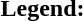<table class="toccolours" style="font-size:100%; white-space:nowrap;">
<tr>
<td><strong>Legend:</strong></td>
<td>      </td>
</tr>
<tr>
<td></td>
</tr>
<tr>
<td></td>
</tr>
</table>
